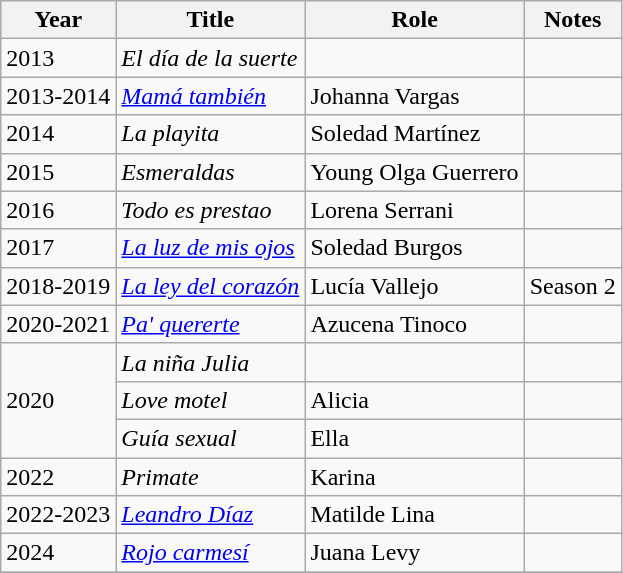<table class="wikitable">
<tr>
<th>Year</th>
<th>Title</th>
<th>Role</th>
<th>Notes</th>
</tr>
<tr>
<td>2013</td>
<td><em>El día de la suerte</em></td>
<td></td>
<td></td>
</tr>
<tr>
<td>2013-2014</td>
<td><em><a href='#'>Mamá también</a></em></td>
<td>Johanna Vargas</td>
<td></td>
</tr>
<tr>
<td>2014</td>
<td><em>La playita</em></td>
<td>Soledad Martínez</td>
<td></td>
</tr>
<tr>
<td>2015</td>
<td><em>Esmeraldas</em></td>
<td>Young Olga Guerrero</td>
<td></td>
</tr>
<tr>
<td>2016</td>
<td><em>Todo es prestao</em></td>
<td>Lorena Serrani</td>
<td></td>
</tr>
<tr>
<td>2017</td>
<td><em><a href='#'>La luz de mis ojos</a></em></td>
<td>Soledad Burgos</td>
<td></td>
</tr>
<tr>
<td>2018-2019</td>
<td><em><a href='#'>La ley del corazón</a></em></td>
<td>Lucía Vallejo</td>
<td>Season 2</td>
</tr>
<tr>
<td>2020-2021</td>
<td><em><a href='#'>Pa' quererte</a></em></td>
<td>Azucena Tinoco</td>
<td></td>
</tr>
<tr>
<td rowspan="3">2020</td>
<td><em>La niña Julia</em></td>
<td></td>
<td></td>
</tr>
<tr>
<td><em>Love motel</em></td>
<td>Alicia</td>
<td></td>
</tr>
<tr>
<td><em>Guía sexual</em></td>
<td>Ella</td>
<td></td>
</tr>
<tr>
<td>2022</td>
<td><em>Primate</em></td>
<td>Karina</td>
<td></td>
</tr>
<tr>
<td>2022-2023</td>
<td><em><a href='#'>Leandro Díaz</a></em></td>
<td>Matilde Lina</td>
<td></td>
</tr>
<tr>
<td>2024</td>
<td><em><a href='#'>Rojo carmesí</a></em></td>
<td>Juana Levy</td>
<td></td>
</tr>
<tr>
</tr>
</table>
